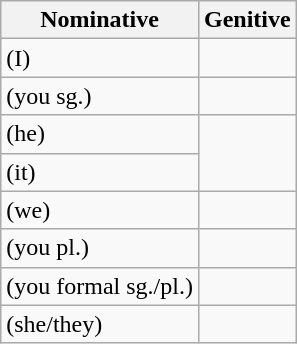<table class="wikitable">
<tr>
<th>Nominative</th>
<th>Genitive</th>
</tr>
<tr>
<td> (I)</td>
<td></td>
</tr>
<tr>
<td> (you sg.)</td>
<td></td>
</tr>
<tr>
<td> (he)</td>
<td rowspan="2"></td>
</tr>
<tr>
<td> (it)</td>
</tr>
<tr>
<td> (we)</td>
<td></td>
</tr>
<tr>
<td> (you pl.)</td>
<td></td>
</tr>
<tr>
<td> (you formal sg./pl.)</td>
<td></td>
</tr>
<tr>
<td> (she/they)</td>
<td></td>
</tr>
</table>
